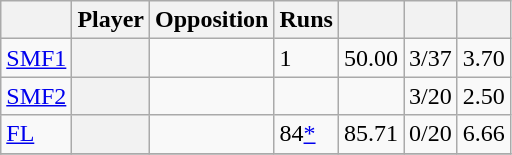<table class="wikitable sortable">
<tr>
<th scope=col></th>
<th>Player</th>
<th>Opposition</th>
<th>Runs</th>
<th></th>
<th></th>
<th></th>
</tr>
<tr>
<td><a href='#'>SMF1</a></td>
<th scope=row></th>
<td></td>
<td>1</td>
<td>50.00</td>
<td>3/37</td>
<td>3.70</td>
</tr>
<tr>
<td><a href='#'>SMF2</a></td>
<th scope=row></th>
<td></td>
<td></td>
<td></td>
<td>3/20</td>
<td>2.50</td>
</tr>
<tr>
<td><a href='#'>FL</a></td>
<th scope=row></th>
<td></td>
<td>84<a href='#'>*</a></td>
<td>85.71</td>
<td>0/20</td>
<td>6.66</td>
</tr>
<tr>
</tr>
</table>
